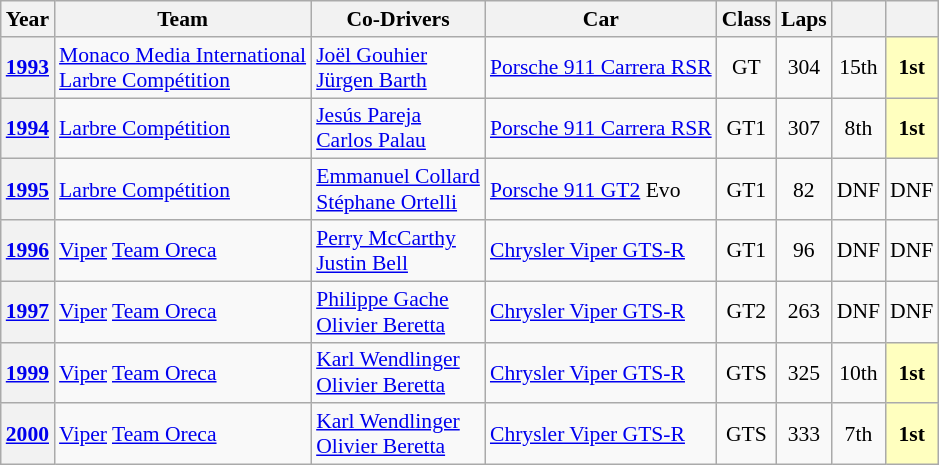<table class="wikitable" style="text-align:center; font-size:90%">
<tr>
<th>Year</th>
<th>Team</th>
<th>Co-Drivers</th>
<th>Car</th>
<th>Class</th>
<th>Laps</th>
<th></th>
<th></th>
</tr>
<tr>
<th><a href='#'>1993</a></th>
<td align="left"> <a href='#'>Monaco Media International</a><br> <a href='#'>Larbre Compétition</a></td>
<td align="left"> <a href='#'>Joël Gouhier</a><br> <a href='#'>Jürgen Barth</a></td>
<td align="left"><a href='#'>Porsche 911 Carrera RSR</a></td>
<td>GT</td>
<td>304</td>
<td>15th</td>
<td style="background:#FFFFBF;"><strong>1st</strong></td>
</tr>
<tr>
<th><a href='#'>1994</a></th>
<td align="left"> <a href='#'>Larbre Compétition</a></td>
<td align="left"> <a href='#'>Jesús Pareja</a><br> <a href='#'>Carlos Palau</a></td>
<td align="left"><a href='#'>Porsche 911 Carrera RSR</a></td>
<td>GT1</td>
<td>307</td>
<td>8th</td>
<td style="background:#FFFFBF;"><strong>1st</strong></td>
</tr>
<tr>
<th><a href='#'>1995</a></th>
<td align="left"> <a href='#'>Larbre Compétition</a></td>
<td align="left"> <a href='#'>Emmanuel Collard</a><br> <a href='#'>Stéphane Ortelli</a></td>
<td align="left"><a href='#'>Porsche 911 GT2</a> Evo</td>
<td>GT1</td>
<td>82</td>
<td>DNF</td>
<td>DNF</td>
</tr>
<tr>
<th><a href='#'>1996</a></th>
<td align="left"> <a href='#'>Viper</a> <a href='#'>Team Oreca</a></td>
<td align="left"> <a href='#'>Perry McCarthy</a><br> <a href='#'>Justin Bell</a></td>
<td align="left"><a href='#'>Chrysler Viper GTS-R</a></td>
<td>GT1</td>
<td>96</td>
<td>DNF</td>
<td>DNF</td>
</tr>
<tr>
<th><a href='#'>1997</a></th>
<td align="left"> <a href='#'>Viper</a> <a href='#'>Team Oreca</a></td>
<td align="left"> <a href='#'>Philippe Gache</a><br> <a href='#'>Olivier Beretta</a></td>
<td align="left"><a href='#'>Chrysler Viper GTS-R</a></td>
<td>GT2</td>
<td>263</td>
<td>DNF</td>
<td>DNF</td>
</tr>
<tr>
<th><a href='#'>1999</a></th>
<td align="left"> <a href='#'>Viper</a> <a href='#'>Team Oreca</a></td>
<td align="left"> <a href='#'>Karl Wendlinger</a><br> <a href='#'>Olivier Beretta</a></td>
<td align="left"><a href='#'>Chrysler Viper GTS-R</a></td>
<td>GTS</td>
<td>325</td>
<td>10th</td>
<td style="background:#FFFFBF;"><strong>1st</strong></td>
</tr>
<tr>
<th><a href='#'>2000</a></th>
<td align="left"> <a href='#'>Viper</a> <a href='#'>Team Oreca</a></td>
<td align="left"> <a href='#'>Karl Wendlinger</a><br> <a href='#'>Olivier Beretta</a></td>
<td align="left"><a href='#'>Chrysler Viper GTS-R</a></td>
<td>GTS</td>
<td>333</td>
<td>7th</td>
<td style="background:#FFFFBF;"><strong>1st</strong></td>
</tr>
</table>
